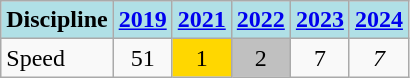<table class="wikitable" style="text-align: center">
<tr>
<th style="background: #b0e0e6">Discipline</th>
<th style="background: #b0e0e6;"><a href='#'>2019</a></th>
<th style="background: #b0e0e6;"><a href='#'>2021</a></th>
<th style="background: #b0e0e6;"><a href='#'>2022</a></th>
<th style="background: #b0e0e6;"><a href='#'>2023</a></th>
<th style="background: #b0e0e6;"><a href='#'>2024</a></th>
</tr>
<tr>
<td align="left">Speed</td>
<td>51</td>
<td style="background: gold">1</td>
<td style="background: silver">2</td>
<td>7</td>
<td><em>7</em></td>
</tr>
</table>
